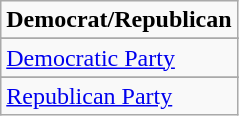<table class="wikitable">
<tr>
<td><strong>Democrat/Republican</strong></td>
</tr>
<tr>
</tr>
<tr>
<td><a href='#'>Democratic Party</a></td>
</tr>
<tr>
</tr>
<tr>
<td><a href='#'>Republican Party</a></td>
</tr>
</table>
